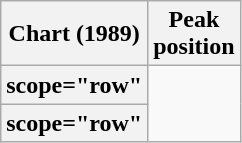<table class="wikitable plainrowheaders sortable">
<tr>
<th scope="col">Chart (1989)</th>
<th scope="col">Peak<br>position</th>
</tr>
<tr>
<th>scope="row" </th>
</tr>
<tr>
<th>scope="row" </th>
</tr>
</table>
